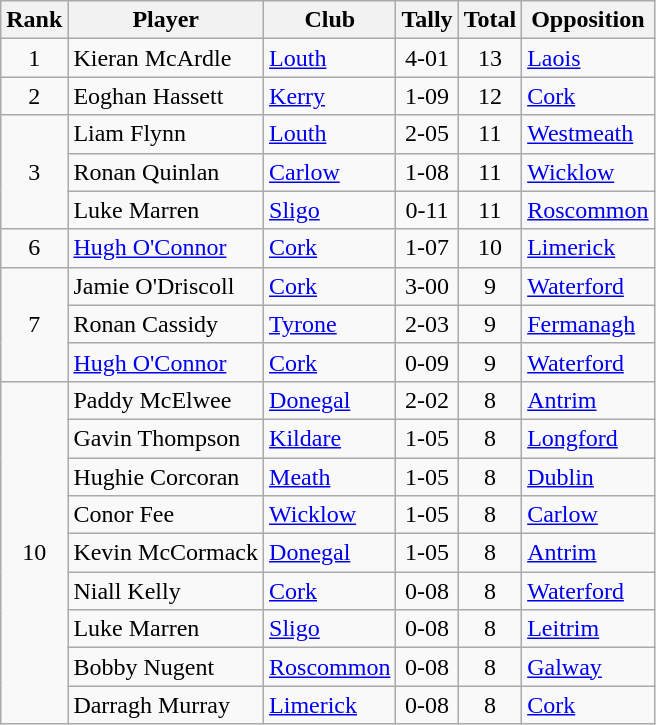<table class="wikitable">
<tr>
<th>Rank</th>
<th>Player</th>
<th>Club</th>
<th>Tally</th>
<th>Total</th>
<th>Opposition</th>
</tr>
<tr>
<td rowspan="1" style="text-align:center;">1</td>
<td>Kieran McArdle</td>
<td><a href='#'>Louth</a></td>
<td align=center>4-01</td>
<td align=center>13</td>
<td><a href='#'>Laois</a></td>
</tr>
<tr>
<td rowspan="1" style="text-align:center;">2</td>
<td>Eoghan Hassett</td>
<td><a href='#'>Kerry</a></td>
<td align=center>1-09</td>
<td align=center>12</td>
<td><a href='#'>Cork</a></td>
</tr>
<tr>
<td rowspan="3" style="text-align:center;">3</td>
<td>Liam Flynn</td>
<td><a href='#'>Louth</a></td>
<td align=center>2-05</td>
<td align=center>11</td>
<td><a href='#'>Westmeath</a></td>
</tr>
<tr>
<td>Ronan Quinlan</td>
<td><a href='#'>Carlow</a></td>
<td align=center>1-08</td>
<td align=center>11</td>
<td><a href='#'>Wicklow</a></td>
</tr>
<tr>
<td>Luke Marren</td>
<td><a href='#'>Sligo</a></td>
<td align=center>0-11</td>
<td align=center>11</td>
<td><a href='#'>Roscommon</a></td>
</tr>
<tr>
<td rowspan="1" style="text-align:center;">6</td>
<td><a href='#'>Hugh O'Connor</a></td>
<td><a href='#'>Cork</a></td>
<td align=center>1-07</td>
<td align=center>10</td>
<td><a href='#'>Limerick</a></td>
</tr>
<tr>
<td rowspan="3" style="text-align:center;">7</td>
<td>Jamie O'Driscoll</td>
<td><a href='#'>Cork</a></td>
<td align=center>3-00</td>
<td align=center>9</td>
<td><a href='#'>Waterford</a></td>
</tr>
<tr>
<td>Ronan Cassidy</td>
<td><a href='#'>Tyrone</a></td>
<td align=center>2-03</td>
<td align=center>9</td>
<td><a href='#'>Fermanagh</a></td>
</tr>
<tr>
<td><a href='#'>Hugh O'Connor</a></td>
<td><a href='#'>Cork</a></td>
<td align=center>0-09</td>
<td align=center>9</td>
<td><a href='#'>Waterford</a></td>
</tr>
<tr>
<td rowspan="9" style="text-align:center;">10</td>
<td>Paddy McElwee</td>
<td><a href='#'>Donegal</a></td>
<td align=center>2-02</td>
<td align=center>8</td>
<td><a href='#'>Antrim</a></td>
</tr>
<tr>
<td>Gavin Thompson</td>
<td><a href='#'>Kildare</a></td>
<td align=center>1-05</td>
<td align=center>8</td>
<td><a href='#'>Longford</a></td>
</tr>
<tr>
<td>Hughie Corcoran</td>
<td><a href='#'>Meath</a></td>
<td align=center>1-05</td>
<td align=center>8</td>
<td><a href='#'>Dublin</a></td>
</tr>
<tr>
<td>Conor Fee</td>
<td><a href='#'>Wicklow</a></td>
<td align=center>1-05</td>
<td align=center>8</td>
<td><a href='#'>Carlow</a></td>
</tr>
<tr>
<td>Kevin McCormack</td>
<td><a href='#'>Donegal</a></td>
<td align=center>1-05</td>
<td align=center>8</td>
<td><a href='#'>Antrim</a></td>
</tr>
<tr>
<td>Niall Kelly</td>
<td><a href='#'>Cork</a></td>
<td align=center>0-08</td>
<td align=center>8</td>
<td><a href='#'>Waterford</a></td>
</tr>
<tr>
<td>Luke Marren</td>
<td><a href='#'>Sligo</a></td>
<td align=center>0-08</td>
<td align=center>8</td>
<td><a href='#'>Leitrim</a></td>
</tr>
<tr>
<td>Bobby Nugent</td>
<td><a href='#'>Roscommon</a></td>
<td align=center>0-08</td>
<td align=center>8</td>
<td><a href='#'>Galway</a></td>
</tr>
<tr>
<td>Darragh Murray</td>
<td><a href='#'>Limerick</a></td>
<td align=center>0-08</td>
<td align=center>8</td>
<td><a href='#'>Cork</a></td>
</tr>
</table>
